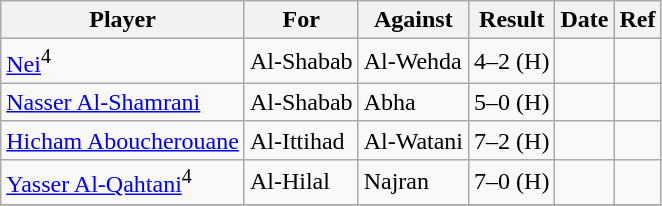<table class="wikitable">
<tr>
<th>Player</th>
<th>For</th>
<th>Against</th>
<th style="text-align:center">Result</th>
<th>Date</th>
<th>Ref</th>
</tr>
<tr>
<td> <a href='#'>Nei</a><sup>4</sup></td>
<td>Al-Shabab</td>
<td>Al-Wehda</td>
<td>4–2 (H)</td>
<td></td>
<td></td>
</tr>
<tr>
<td> <a href='#'>Nasser Al-Shamrani</a></td>
<td>Al-Shabab</td>
<td>Abha</td>
<td>5–0 (H)</td>
<td></td>
<td></td>
</tr>
<tr>
<td> <a href='#'>Hicham Aboucherouane</a></td>
<td>Al-Ittihad</td>
<td>Al-Watani</td>
<td>7–2 (H)</td>
<td></td>
<td></td>
</tr>
<tr>
<td> <a href='#'>Yasser Al-Qahtani</a><sup>4</sup></td>
<td>Al-Hilal</td>
<td>Najran</td>
<td>7–0 (H)</td>
<td></td>
<td></td>
</tr>
<tr>
</tr>
</table>
